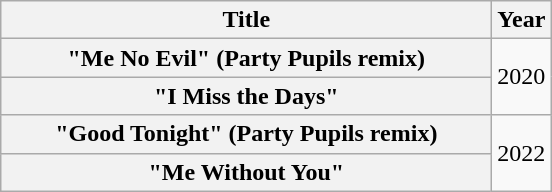<table class="wikitable plainrowheaders" style="text-align:center;">
<tr>
<th scope="col" style="width:20em;">Title</th>
<th scope="col">Year</th>
</tr>
<tr>
<th scope="row">"Me No Evil" (Party Pupils remix)<br></th>
<td rowspan="2">2020</td>
</tr>
<tr>
<th scope="row">"I Miss the Days"<br></th>
</tr>
<tr>
<th scope="row">"Good Tonight" (Party Pupils remix)<br></th>
<td rowspan="2">2022</td>
</tr>
<tr>
<th scope="row">"Me Without You" <br></th>
</tr>
</table>
